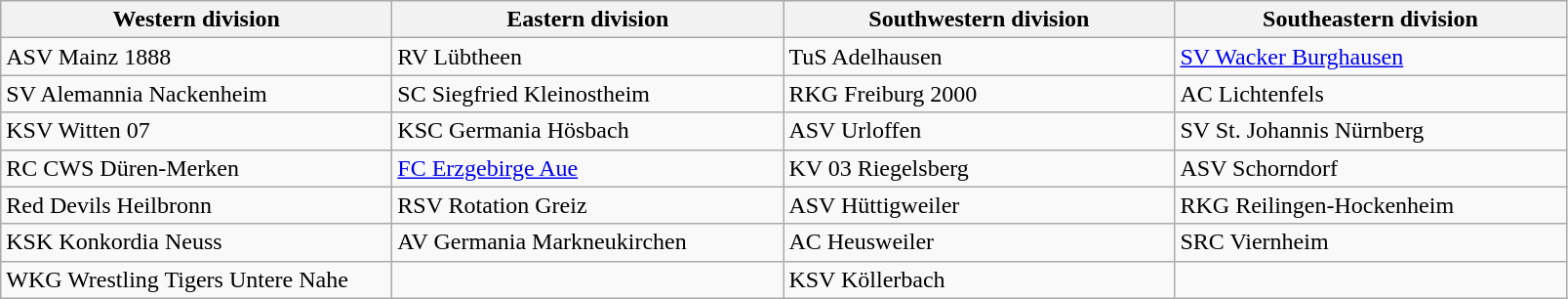<table class="wikitable">
<tr>
<th style="width: 260px">Western division</th>
<th style="width: 260px">Eastern division</th>
<th style="width: 260px">Southwestern division</th>
<th style="width: 260px">Southeastern division</th>
</tr>
<tr>
<td>ASV Mainz 1888</td>
<td>RV Lübtheen</td>
<td>TuS Adelhausen</td>
<td><a href='#'>SV Wacker Burghausen</a></td>
</tr>
<tr>
<td>SV Alemannia Nackenheim</td>
<td>SC Siegfried Kleinostheim</td>
<td>RKG Freiburg 2000</td>
<td>AC Lichtenfels</td>
</tr>
<tr>
<td>KSV Witten 07</td>
<td>KSC Germania Hösbach</td>
<td>ASV Urloffen</td>
<td>SV St. Johannis Nürnberg</td>
</tr>
<tr>
<td>RC CWS Düren-Merken</td>
<td><a href='#'>FC Erzgebirge Aue</a></td>
<td>KV 03 Riegelsberg</td>
<td>ASV Schorndorf</td>
</tr>
<tr>
<td>Red Devils Heilbronn</td>
<td>RSV Rotation Greiz</td>
<td>ASV Hüttigweiler</td>
<td>RKG Reilingen-Hockenheim</td>
</tr>
<tr>
<td>KSK Konkordia Neuss</td>
<td>AV Germania Markneukirchen</td>
<td>AC Heusweiler</td>
<td>SRC Viernheim</td>
</tr>
<tr>
<td>WKG Wrestling Tigers Untere Nahe</td>
<td></td>
<td>KSV Köllerbach</td>
<td></td>
</tr>
</table>
